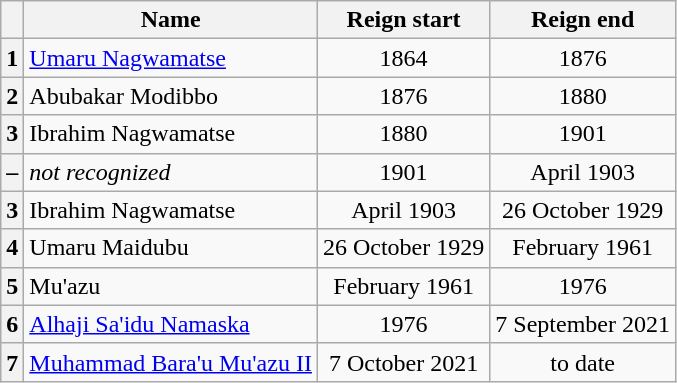<table class="wikitable">
<tr>
<th></th>
<th>Name</th>
<th>Reign start</th>
<th>Reign end</th>
</tr>
<tr>
<th>1</th>
<td><a href='#'>Umaru Nagwamatse</a></td>
<td align=center>1864</td>
<td align=center>1876</td>
</tr>
<tr>
<th>2</th>
<td>Abubakar Modibbo</td>
<td align=center>1876</td>
<td align=center>1880</td>
</tr>
<tr>
<th>3</th>
<td>Ibrahim Nagwamatse</td>
<td align=center>1880</td>
<td align=center>1901</td>
</tr>
<tr>
<th>–</th>
<td><em>not recognized</em></td>
<td align=center>1901</td>
<td align=center>April 1903</td>
</tr>
<tr>
<th>3</th>
<td>Ibrahim Nagwamatse</td>
<td align=center>April 1903</td>
<td align=center>26 October 1929</td>
</tr>
<tr>
<th>4</th>
<td>Umaru Maidubu</td>
<td align=center>26 October 1929</td>
<td align=center>February 1961</td>
</tr>
<tr>
<th>5</th>
<td>Mu'azu</td>
<td align=center>February 1961</td>
<td align=center>1976</td>
</tr>
<tr>
<th>6</th>
<td><a href='#'>Alhaji Sa'idu Namaska</a></td>
<td align=center>1976</td>
<td align=center>7 September 2021</td>
</tr>
<tr>
<th>7</th>
<td><a href='#'>Muhammad Bara'u Mu'azu II</a></td>
<td align=center>7 October 2021</td>
<td align=center>to date</td>
</tr>
</table>
